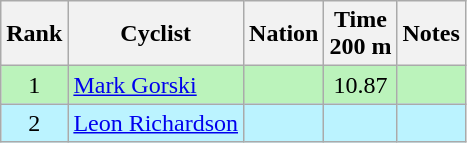<table class="wikitable sortable" style="text-align:center">
<tr>
<th>Rank</th>
<th>Cyclist</th>
<th>Nation</th>
<th>Time<br>200 m</th>
<th>Notes</th>
</tr>
<tr bgcolor=bbf3bb>
<td>1</td>
<td align=left><a href='#'>Mark Gorski</a></td>
<td align=left></td>
<td>10.87</td>
<td></td>
</tr>
<tr bgcolor=bbf3ff>
<td>2</td>
<td align=left><a href='#'>Leon Richardson</a></td>
<td align=left></td>
<td></td>
<td></td>
</tr>
</table>
